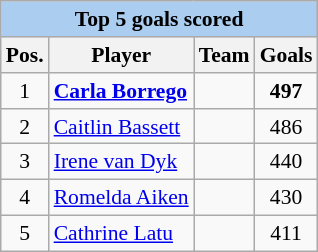<table class="wikitable"  style="float:left; font-size:90%;">
<tr>
<th colspan=4 style=background:#ABCDEF>Top 5 goals scored</th>
</tr>
<tr>
<th>Pos.</th>
<th>Player</th>
<th>Team</th>
<th>Goals</th>
</tr>
<tr>
<td align=center>1</td>
<td><strong><a href='#'>Carla Borrego</a></strong></td>
<td></td>
<td align=center><strong>497</strong></td>
</tr>
<tr>
<td align=center>2</td>
<td><a href='#'>Caitlin Bassett</a></td>
<td></td>
<td align=center>486</td>
</tr>
<tr>
<td align=center>3</td>
<td><a href='#'>Irene van Dyk</a></td>
<td></td>
<td align=center>440</td>
</tr>
<tr>
<td align=center>4</td>
<td><a href='#'>Romelda Aiken</a></td>
<td></td>
<td align=center>430</td>
</tr>
<tr>
<td align=center>5</td>
<td><a href='#'>Cathrine Latu</a></td>
<td></td>
<td align=center>411</td>
</tr>
</table>
